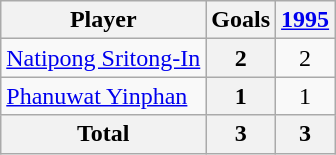<table class="wikitable sortable" style="text-align:center;">
<tr>
<th>Player</th>
<th>Goals</th>
<th><a href='#'>1995</a></th>
</tr>
<tr>
<td align="left"> <a href='#'>Natipong Sritong-In</a></td>
<th>2</th>
<td>2</td>
</tr>
<tr>
<td align="left"> <a href='#'>Phanuwat Yinphan</a></td>
<th>1</th>
<td>1</td>
</tr>
<tr class="sortbottom">
<th>Total</th>
<th>3</th>
<th>3</th>
</tr>
</table>
